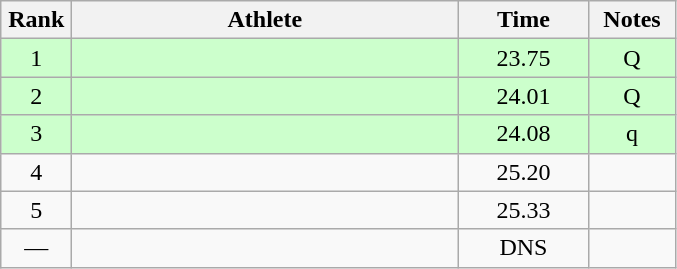<table class="wikitable" style="text-align:center">
<tr>
<th width=40>Rank</th>
<th width=250>Athlete</th>
<th width=80>Time</th>
<th width=50>Notes</th>
</tr>
<tr bgcolor=ccffcc>
<td>1</td>
<td align=left></td>
<td>23.75</td>
<td>Q</td>
</tr>
<tr bgcolor=ccffcc>
<td>2</td>
<td align=left></td>
<td>24.01</td>
<td>Q</td>
</tr>
<tr bgcolor=ccffcc>
<td>3</td>
<td align=left></td>
<td>24.08</td>
<td>q</td>
</tr>
<tr>
<td>4</td>
<td align=left></td>
<td>25.20</td>
<td></td>
</tr>
<tr>
<td>5</td>
<td align=left></td>
<td>25.33</td>
<td></td>
</tr>
<tr>
<td>—</td>
<td align=left></td>
<td>DNS</td>
<td></td>
</tr>
</table>
